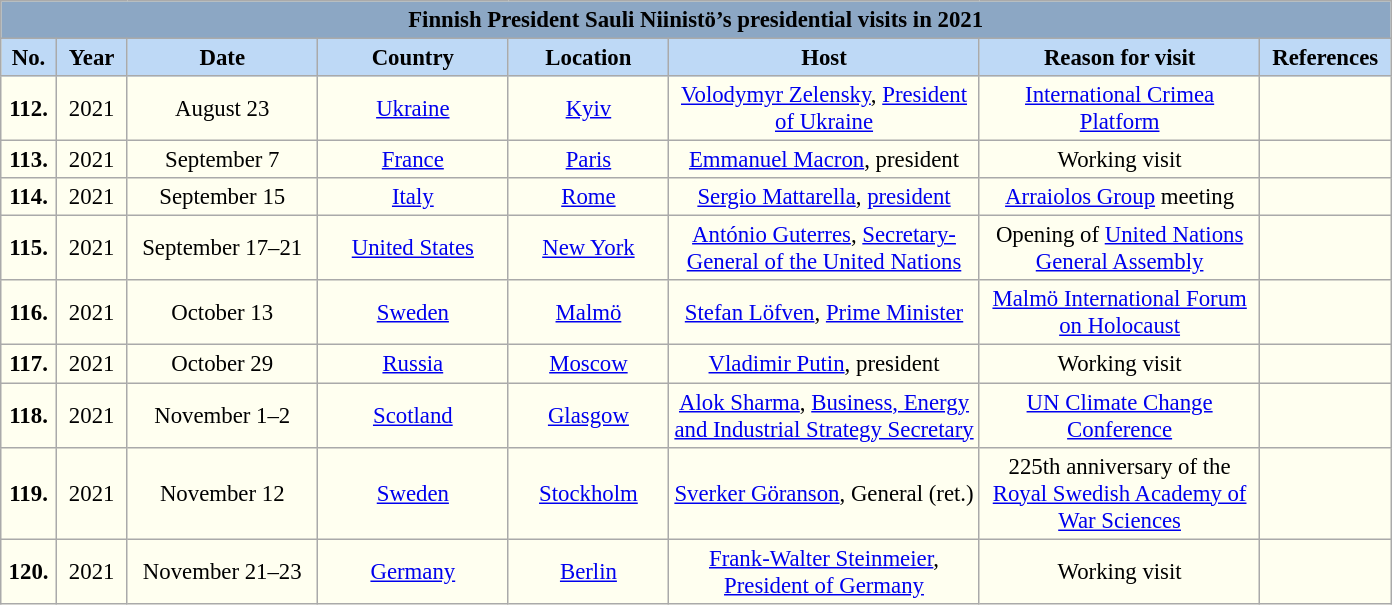<table class="wikitable" style="font-size:95%; text-align:center; background:#FFFFF0">
<tr>
<td colspan="8" style="background:#8CA7C4;"><strong>Finnish President Sauli Niinistö’s presidential visits in 2021</strong></td>
</tr>
<tr>
<th width=30 style=background:#BED9F6>No.</th>
<th width=40 style=background:#BED9F6>Year</th>
<th width=120 style=background:#BED9F6>Date</th>
<th width=120 style=background:#BED9F6>Country</th>
<th width=100 style=background:#BED9F6>Location</th>
<th width=200 style=background:#BED9F6>Host</th>
<th width=180 style=background:#BED9F6>Reason for visit</th>
<th width=80 style=background:#BED9F6>References</th>
</tr>
<tr>
<td><strong>112.</strong></td>
<td>2021</td>
<td>August 23</td>
<td> <a href='#'>Ukraine</a></td>
<td><a href='#'>Kyiv</a></td>
<td><a href='#'>Volodymyr Zelensky</a>, <a href='#'>President of Ukraine</a></td>
<td><a href='#'>International Crimea Platform</a></td>
<td></td>
</tr>
<tr>
<td><strong>113.</strong></td>
<td>2021</td>
<td>September 7</td>
<td> <a href='#'>France</a></td>
<td><a href='#'>Paris</a></td>
<td><a href='#'>Emmanuel Macron</a>, president</td>
<td>Working visit</td>
<td></td>
</tr>
<tr>
<td><strong>114.</strong></td>
<td>2021</td>
<td>September 15</td>
<td> <a href='#'>Italy</a></td>
<td><a href='#'>Rome</a></td>
<td><a href='#'>Sergio Mattarella</a>, <a href='#'>president</a></td>
<td><a href='#'>Arraiolos Group</a> meeting</td>
<td></td>
</tr>
<tr>
<td><strong>115.</strong></td>
<td>2021</td>
<td>September 17–21</td>
<td> <a href='#'>United States</a></td>
<td><a href='#'>New York</a></td>
<td><a href='#'>António Guterres</a>, <a href='#'>Secretary-General of the United Nations</a></td>
<td>Opening of <a href='#'>United Nations General Assembly</a></td>
<td></td>
</tr>
<tr>
<td><strong>116.</strong></td>
<td>2021</td>
<td>October 13</td>
<td> <a href='#'>Sweden</a></td>
<td><a href='#'>Malmö</a></td>
<td><a href='#'>Stefan Löfven</a>, <a href='#'>Prime Minister</a></td>
<td><a href='#'>Malmö International Forum on Holocaust</a></td>
<td></td>
</tr>
<tr>
<td><strong>117.</strong></td>
<td>2021</td>
<td>October 29</td>
<td> <a href='#'>Russia</a></td>
<td><a href='#'>Moscow</a></td>
<td><a href='#'>Vladimir Putin</a>, president</td>
<td>Working visit</td>
<td></td>
</tr>
<tr>
<td><strong>118.</strong></td>
<td>2021</td>
<td>November 1–2</td>
<td> <a href='#'>Scotland</a></td>
<td><a href='#'>Glasgow</a></td>
<td><a href='#'>Alok Sharma</a>, <a href='#'>Business, Energy and Industrial Strategy Secretary</a></td>
<td><a href='#'>UN Climate Change Conference</a></td>
<td></td>
</tr>
<tr>
<td><strong>119.</strong></td>
<td>2021</td>
<td>November 12</td>
<td> <a href='#'>Sweden</a></td>
<td><a href='#'>Stockholm</a></td>
<td><a href='#'>Sverker Göranson</a>, General (ret.)</td>
<td>225th anniversary of the <a href='#'>Royal Swedish Academy of War Sciences</a></td>
<td></td>
</tr>
<tr>
<td><strong>120.</strong></td>
<td>2021</td>
<td>November 21–23</td>
<td> <a href='#'>Germany</a></td>
<td><a href='#'>Berlin</a></td>
<td><a href='#'>Frank-Walter Steinmeier</a>, <a href='#'>President of Germany</a></td>
<td>Working visit</td>
<td></td>
</tr>
</table>
